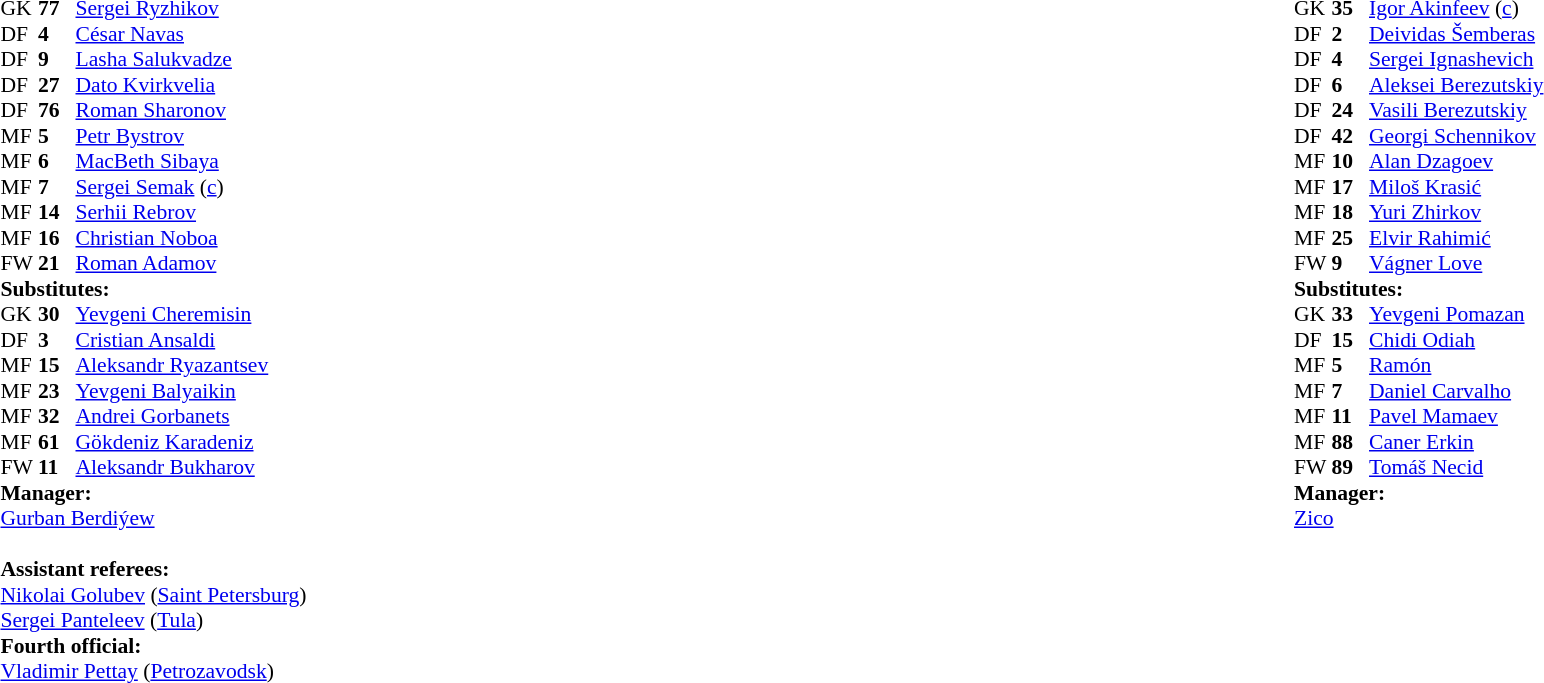<table width="100%">
<tr>
<td valign="top" width="50%"><br><table style="font-size: 90%" cellspacing="0" cellpadding="0">
<tr>
<td colspan="4"></td>
</tr>
<tr>
<th width=25></th>
<th width=25></th>
</tr>
<tr>
<td>GK</td>
<td><strong>77</strong></td>
<td> <a href='#'>Sergei Ryzhikov</a></td>
</tr>
<tr>
<td>DF</td>
<td><strong>4</strong></td>
<td> <a href='#'>César Navas</a></td>
</tr>
<tr>
<td>DF</td>
<td><strong>9</strong></td>
<td> <a href='#'>Lasha Salukvadze</a></td>
</tr>
<tr>
<td>DF</td>
<td><strong>27</strong></td>
<td> <a href='#'>Dato Kvirkvelia</a></td>
</tr>
<tr>
<td>DF</td>
<td><strong>76</strong></td>
<td> <a href='#'>Roman Sharonov</a></td>
</tr>
<tr>
<td>MF</td>
<td><strong>5</strong></td>
<td> <a href='#'>Petr Bystrov</a></td>
<td></td>
<td></td>
</tr>
<tr>
<td>MF</td>
<td><strong>6</strong></td>
<td> <a href='#'>MacBeth Sibaya</a></td>
<td></td>
</tr>
<tr>
<td>MF</td>
<td><strong>7</strong></td>
<td> <a href='#'>Sergei Semak</a> (<a href='#'>c</a>)</td>
</tr>
<tr>
<td>MF</td>
<td><strong>14</strong></td>
<td> <a href='#'>Serhii Rebrov</a></td>
<td></td>
<td></td>
</tr>
<tr>
<td>MF</td>
<td><strong>16</strong></td>
<td> <a href='#'>Christian Noboa</a></td>
<td></td>
<td></td>
</tr>
<tr>
<td>FW</td>
<td><strong>21</strong></td>
<td> <a href='#'>Roman Adamov</a></td>
<td></td>
</tr>
<tr>
<td colspan=3><strong>Substitutes:</strong></td>
</tr>
<tr>
<td>GK</td>
<td><strong>30</strong></td>
<td> <a href='#'>Yevgeni Cheremisin</a></td>
</tr>
<tr>
<td>DF</td>
<td><strong>3</strong></td>
<td> <a href='#'>Cristian Ansaldi</a></td>
</tr>
<tr>
<td>MF</td>
<td><strong>15</strong></td>
<td> <a href='#'>Aleksandr Ryazantsev</a></td>
<td></td>
<td></td>
</tr>
<tr>
<td>MF</td>
<td><strong>23</strong></td>
<td> <a href='#'>Yevgeni Balyaikin</a></td>
</tr>
<tr>
<td>MF</td>
<td><strong>32</strong></td>
<td> <a href='#'>Andrei Gorbanets</a></td>
<td></td>
<td></td>
</tr>
<tr>
<td>MF</td>
<td><strong>61</strong></td>
<td> <a href='#'>Gökdeniz Karadeniz</a></td>
<td></td>
<td></td>
</tr>
<tr>
<td>FW</td>
<td><strong>11</strong></td>
<td> <a href='#'>Aleksandr Bukharov</a></td>
</tr>
<tr>
<td colspan=3><strong>Manager:</strong></td>
</tr>
<tr>
<td colspan=4> <a href='#'>Gurban Berdiýew</a><br><br><strong>Assistant referees:</strong><br><a href='#'>Nikolai Golubev</a> (<a href='#'>Saint Petersburg</a>)<br><a href='#'>Sergei Panteleev</a> (<a href='#'>Tula</a>)
<br><strong>Fourth official:</strong><br><a href='#'>Vladimir Pettay</a> (<a href='#'>Petrozavodsk</a>)</td>
</tr>
</table>
</td>
<td></td>
<td valign="top" width="50%"><br><table style="font-size: 90%" cellspacing="0" cellpadding="0" align=center>
<tr>
<td colspan="4"></td>
</tr>
<tr>
<th width=25></th>
<th width=25></th>
</tr>
<tr>
<td>GK</td>
<td><strong>35</strong></td>
<td> <a href='#'>Igor Akinfeev</a> (<a href='#'>c</a>)</td>
</tr>
<tr>
<td>DF</td>
<td><strong>2</strong></td>
<td> <a href='#'>Deividas Šemberas</a></td>
<td></td>
</tr>
<tr>
<td>DF</td>
<td><strong>4</strong></td>
<td> <a href='#'>Sergei Ignashevich</a></td>
</tr>
<tr>
<td>DF</td>
<td><strong>6</strong></td>
<td> <a href='#'>Aleksei Berezutskiy</a></td>
<td></td>
</tr>
<tr>
<td>DF</td>
<td><strong>24</strong></td>
<td> <a href='#'>Vasili Berezutskiy</a></td>
<td></td>
</tr>
<tr>
<td>DF</td>
<td><strong>42</strong></td>
<td> <a href='#'>Georgi Schennikov</a></td>
</tr>
<tr>
<td>MF</td>
<td><strong>10</strong></td>
<td> <a href='#'>Alan Dzagoev</a></td>
<td></td>
<td></td>
</tr>
<tr>
<td>MF</td>
<td><strong>17</strong></td>
<td> <a href='#'>Miloš Krasić</a></td>
<td></td>
<td></td>
</tr>
<tr>
<td>MF</td>
<td><strong>18</strong></td>
<td> <a href='#'>Yuri Zhirkov</a></td>
</tr>
<tr>
<td>MF</td>
<td><strong>25</strong></td>
<td> <a href='#'>Elvir Rahimić</a></td>
<td></td>
<td></td>
</tr>
<tr>
<td>FW</td>
<td><strong>9</strong></td>
<td> <a href='#'>Vágner Love</a></td>
</tr>
<tr>
<td colspan=3><strong>Substitutes:</strong></td>
</tr>
<tr>
<td>GK</td>
<td><strong>33</strong></td>
<td> <a href='#'>Yevgeni Pomazan</a></td>
</tr>
<tr>
<td>DF</td>
<td><strong>15</strong></td>
<td> <a href='#'>Chidi Odiah</a></td>
</tr>
<tr>
<td>MF</td>
<td><strong>5</strong></td>
<td> <a href='#'>Ramón</a></td>
<td></td>
<td></td>
</tr>
<tr>
<td>MF</td>
<td><strong>7</strong></td>
<td> <a href='#'>Daniel Carvalho</a></td>
<td></td>
<td></td>
</tr>
<tr>
<td>MF</td>
<td><strong>11</strong></td>
<td> <a href='#'>Pavel Mamaev</a></td>
</tr>
<tr>
<td>MF</td>
<td><strong>88</strong></td>
<td> <a href='#'>Caner Erkin</a></td>
</tr>
<tr>
<td>FW</td>
<td><strong>89</strong></td>
<td> <a href='#'>Tomáš Necid</a></td>
<td></td>
<td></td>
</tr>
<tr>
<td colspan=3><strong>Manager:</strong></td>
</tr>
<tr>
<td colspan=4> <a href='#'>Zico</a></td>
</tr>
<tr>
</tr>
</table>
</td>
</tr>
</table>
